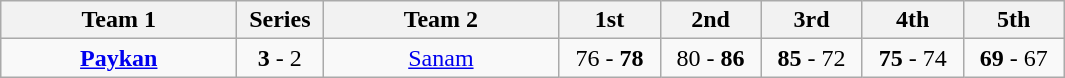<table class="wikitable" style="text-align:center">
<tr>
<th width=150>Team 1</th>
<th width=50>Series</th>
<th width=150>Team 2</th>
<th width=60>1st</th>
<th width=60>2nd</th>
<th width=60>3rd</th>
<th width=60>4th</th>
<th width=60>5th</th>
</tr>
<tr>
<td><strong><a href='#'>Paykan</a></strong></td>
<td><strong>3</strong> - 2</td>
<td><a href='#'>Sanam</a></td>
<td>76 - <strong>78</strong></td>
<td>80 - <strong>86</strong></td>
<td><strong>85</strong> - 72</td>
<td><strong>75</strong> - 74</td>
<td><strong>69</strong> - 67</td>
</tr>
</table>
